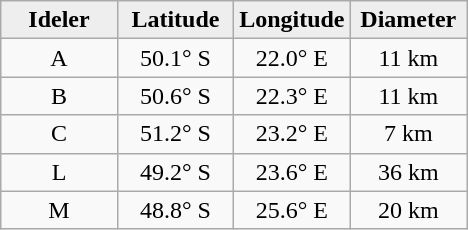<table class="wikitable">
<tr>
<th width="25%" style="background:#eeeeee;">Ideler</th>
<th width="25%" style="background:#eeeeee;">Latitude</th>
<th width="25%" style="background:#eeeeee;">Longitude</th>
<th width="25%" style="background:#eeeeee;">Diameter</th>
</tr>
<tr>
<td align="center">A</td>
<td align="center">50.1° S</td>
<td align="center">22.0° E</td>
<td align="center">11 km</td>
</tr>
<tr>
<td align="center">B</td>
<td align="center">50.6° S</td>
<td align="center">22.3° E</td>
<td align="center">11 km</td>
</tr>
<tr>
<td align="center">C</td>
<td align="center">51.2° S</td>
<td align="center">23.2° E</td>
<td align="center">7 km</td>
</tr>
<tr>
<td align="center">L</td>
<td align="center">49.2° S</td>
<td align="center">23.6° E</td>
<td align="center">36 km</td>
</tr>
<tr>
<td align="center">M</td>
<td align="center">48.8° S</td>
<td align="center">25.6° E</td>
<td align="center">20 km</td>
</tr>
</table>
